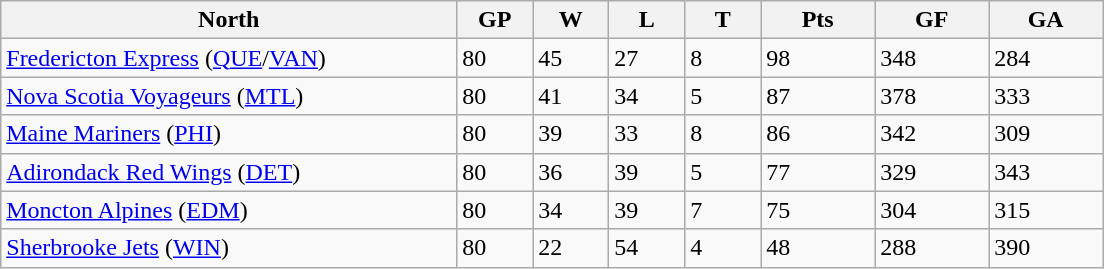<table class="wikitable">
<tr>
<th bgcolor="#DDDDFF" width="30%">North</th>
<th bgcolor="#DDDDFF" width="5%">GP</th>
<th bgcolor="#DDDDFF" width="5%">W</th>
<th bgcolor="#DDDDFF" width="5%">L</th>
<th bgcolor="#DDDDFF" width="5%">T</th>
<th bgcolor="#DDDDFF" width="7.5%">Pts</th>
<th bgcolor="#DDDDFF" width="7.5%">GF</th>
<th bgcolor="#DDDDFF" width="7.5%">GA</th>
</tr>
<tr>
<td><a href='#'>Fredericton Express</a> (<a href='#'>QUE</a>/<a href='#'>VAN</a>)</td>
<td>80</td>
<td>45</td>
<td>27</td>
<td>8</td>
<td>98</td>
<td>348</td>
<td>284</td>
</tr>
<tr>
<td><a href='#'>Nova Scotia Voyageurs</a> (<a href='#'>MTL</a>)</td>
<td>80</td>
<td>41</td>
<td>34</td>
<td>5</td>
<td>87</td>
<td>378</td>
<td>333</td>
</tr>
<tr>
<td><a href='#'>Maine Mariners</a> (<a href='#'>PHI</a>)</td>
<td>80</td>
<td>39</td>
<td>33</td>
<td>8</td>
<td>86</td>
<td>342</td>
<td>309</td>
</tr>
<tr>
<td><a href='#'>Adirondack Red Wings</a> (<a href='#'>DET</a>)</td>
<td>80</td>
<td>36</td>
<td>39</td>
<td>5</td>
<td>77</td>
<td>329</td>
<td>343</td>
</tr>
<tr>
<td><a href='#'>Moncton Alpines</a> (<a href='#'>EDM</a>)</td>
<td>80</td>
<td>34</td>
<td>39</td>
<td>7</td>
<td>75</td>
<td>304</td>
<td>315</td>
</tr>
<tr>
<td><a href='#'>Sherbrooke Jets</a> (<a href='#'>WIN</a>)</td>
<td>80</td>
<td>22</td>
<td>54</td>
<td>4</td>
<td>48</td>
<td>288</td>
<td>390</td>
</tr>
</table>
